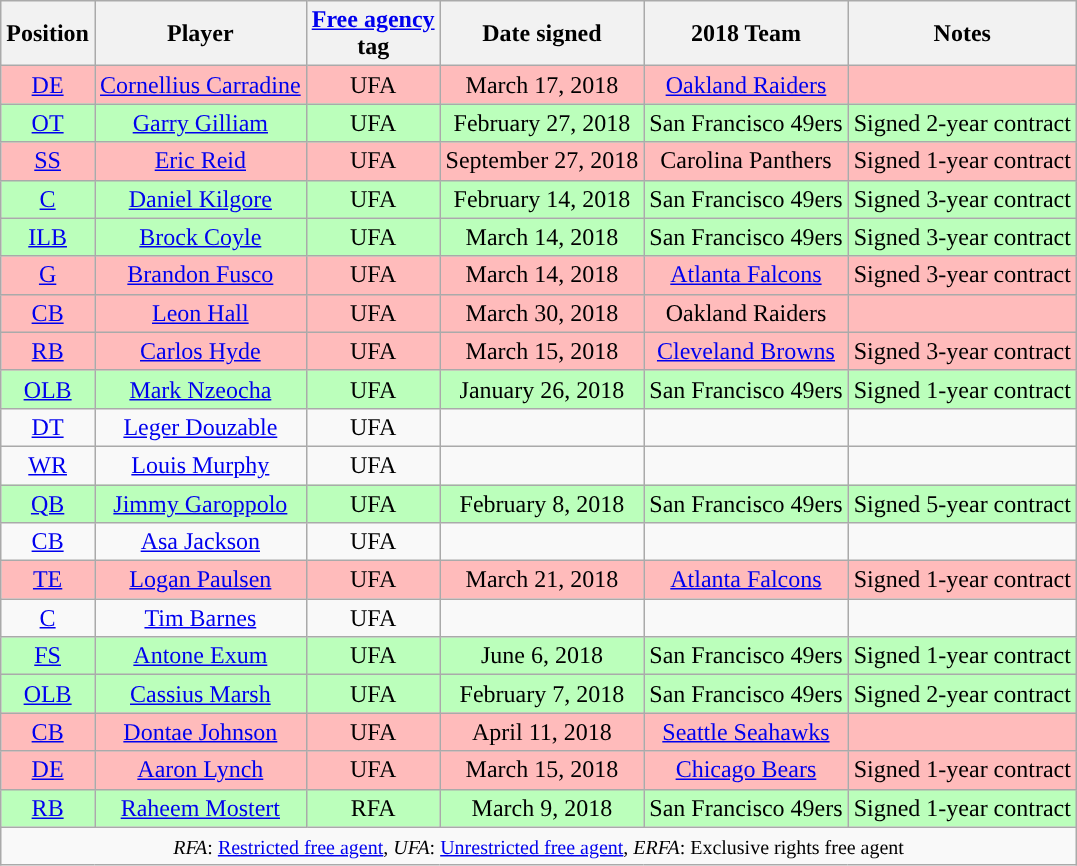<table class="sortable wikitable" style="text-align:center">
<tr>
<th>Position</th>
<th>Player</th>
<th><a href='#'><span>Free agency</span></a><br>tag</th>
<th>Date signed</th>
<th>2018 Team</th>
<th>Notes</th>
</tr>
<tr style="background:#fbb">
<td><a href='#'>DE</a></td>
<td><a href='#'>Cornellius Carradine</a></td>
<td>UFA</td>
<td>March 17, 2018</td>
<td><a href='#'>Oakland Raiders</a></td>
<td></td>
</tr>
<tr style="background:#bfb">
<td><a href='#'>OT</a></td>
<td><a href='#'>Garry Gilliam</a></td>
<td>UFA</td>
<td>February 27, 2018</td>
<td>San Francisco 49ers</td>
<td>Signed 2-year contract</td>
</tr>
<tr style="background:#fbb">
<td><a href='#'>SS</a></td>
<td><a href='#'>Eric Reid</a></td>
<td>UFA</td>
<td>September 27, 2018</td>
<td>Carolina Panthers</td>
<td>Signed 1-year contract</td>
</tr>
<tr style="background:#bfb">
<td><a href='#'>C</a></td>
<td><a href='#'>Daniel Kilgore</a></td>
<td>UFA</td>
<td>February 14, 2018</td>
<td>San Francisco 49ers</td>
<td>Signed 3-year contract</td>
</tr>
<tr style="background:#bfb">
<td><a href='#'>ILB</a></td>
<td><a href='#'>Brock Coyle</a></td>
<td>UFA</td>
<td>March 14, 2018</td>
<td>San Francisco 49ers</td>
<td>Signed 3-year contract</td>
</tr>
<tr style="background:#fbb">
<td><a href='#'>G</a></td>
<td><a href='#'>Brandon Fusco</a></td>
<td>UFA</td>
<td>March 14, 2018</td>
<td><a href='#'>Atlanta Falcons</a></td>
<td>Signed 3-year contract</td>
</tr>
<tr style="background:#fbb">
<td><a href='#'>CB</a></td>
<td><a href='#'>Leon Hall</a></td>
<td>UFA</td>
<td>March 30, 2018</td>
<td>Oakland Raiders</td>
<td></td>
</tr>
<tr style="background:#fbb">
<td><a href='#'>RB</a></td>
<td><a href='#'>Carlos Hyde</a></td>
<td>UFA</td>
<td>March 15, 2018</td>
<td><a href='#'>Cleveland Browns</a></td>
<td>Signed 3-year contract</td>
</tr>
<tr style="background:#bfb">
<td><a href='#'>OLB</a></td>
<td><a href='#'>Mark Nzeocha</a></td>
<td>UFA</td>
<td>January 26, 2018</td>
<td>San Francisco 49ers</td>
<td>Signed 1-year contract</td>
</tr>
<tr>
<td><a href='#'>DT</a></td>
<td><a href='#'>Leger Douzable</a></td>
<td>UFA</td>
<td></td>
<td></td>
<td></td>
</tr>
<tr>
<td><a href='#'>WR</a></td>
<td><a href='#'>Louis Murphy</a></td>
<td>UFA</td>
<td></td>
<td></td>
<td></td>
</tr>
<tr style="background:#bfb">
<td><a href='#'>QB</a></td>
<td><a href='#'>Jimmy Garoppolo</a></td>
<td>UFA</td>
<td>February 8, 2018</td>
<td>San Francisco 49ers</td>
<td>Signed 5-year contract</td>
</tr>
<tr>
<td><a href='#'>CB</a></td>
<td><a href='#'>Asa Jackson</a></td>
<td>UFA</td>
<td></td>
<td></td>
<td></td>
</tr>
<tr style="background:#fbb">
<td><a href='#'>TE</a></td>
<td><a href='#'>Logan Paulsen</a></td>
<td>UFA</td>
<td>March 21, 2018</td>
<td><a href='#'>Atlanta Falcons</a></td>
<td>Signed 1-year contract</td>
</tr>
<tr>
<td><a href='#'>C</a></td>
<td><a href='#'>Tim Barnes</a></td>
<td>UFA</td>
<td></td>
<td></td>
<td></td>
</tr>
<tr style="background:#bfb">
<td><a href='#'>FS</a></td>
<td><a href='#'>Antone Exum</a></td>
<td>UFA</td>
<td>June 6, 2018</td>
<td>San Francisco 49ers</td>
<td>Signed 1-year contract</td>
</tr>
<tr style="background:#bfb">
<td><a href='#'>OLB</a></td>
<td><a href='#'>Cassius Marsh</a></td>
<td>UFA</td>
<td>February 7, 2018</td>
<td>San Francisco 49ers</td>
<td>Signed 2-year contract</td>
</tr>
<tr style="background:#fbb">
<td><a href='#'>CB</a></td>
<td><a href='#'>Dontae Johnson</a></td>
<td>UFA</td>
<td>April 11, 2018</td>
<td><a href='#'>Seattle Seahawks</a></td>
<td></td>
</tr>
<tr style="background:#fbb">
<td><a href='#'>DE</a></td>
<td><a href='#'>Aaron Lynch</a></td>
<td>UFA</td>
<td>March 15, 2018</td>
<td><a href='#'>Chicago Bears</a></td>
<td>Signed 1-year contract</td>
</tr>
<tr style="background:#bfb">
<td><a href='#'>RB</a></td>
<td><a href='#'>Raheem Mostert</a></td>
<td>RFA</td>
<td>March 9, 2018</td>
<td>San Francisco 49ers</td>
<td>Signed 1-year contract</td>
</tr>
<tr>
<td colspan="6"><small><em>RFA</em>: <a href='#'>Restricted free agent</a>, <em>UFA</em>: <a href='#'>Unrestricted free agent</a>, <em>ERFA</em>: Exclusive rights free agent</small><br></td>
</tr>
</table>
